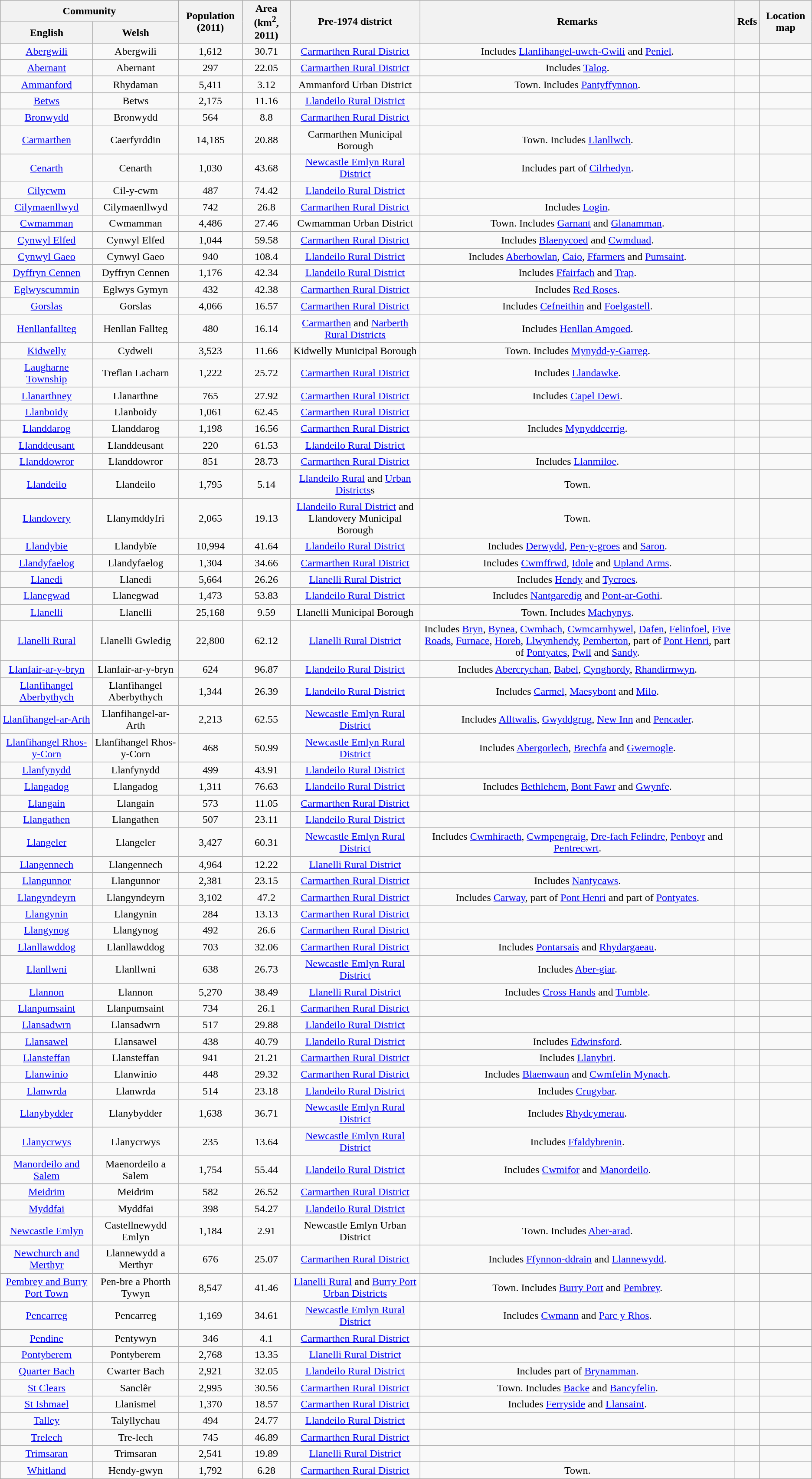<table class="wikitable sortable" style="text-align:center;">
<tr>
<th scope=col colspan=2>Community</th>
<th scope=col rowspan=2>Population (2011)</th>
<th scope=col rowspan=2>Area (km<sup>2</sup>, 2011)</th>
<th scope=col rowspan=2>Pre-1974 district</th>
<th scope=col rowspan=2 class=unsortable>Remarks</th>
<th scope=col rowspan=2 class=unsortable>Refs</th>
<th scope=col rowspan=2 class=unsortable>Location map</th>
</tr>
<tr>
<th scope=col>English</th>
<th scope=col>Welsh</th>
</tr>
<tr>
<td><a href='#'>Abergwili</a></td>
<td>Abergwili</td>
<td>1,612</td>
<td>30.71</td>
<td><a href='#'>Carmarthen Rural District</a></td>
<td>Includes <a href='#'>Llanfihangel-uwch-Gwili</a> and <a href='#'>Peniel</a>.</td>
<td></td>
<td></td>
</tr>
<tr>
<td><a href='#'>Abernant</a></td>
<td>Abernant</td>
<td>297</td>
<td>22.05</td>
<td><a href='#'>Carmarthen Rural District</a></td>
<td>Includes <a href='#'>Talog</a>.</td>
<td></td>
<td></td>
</tr>
<tr>
<td><a href='#'>Ammanford</a></td>
<td>Rhydaman</td>
<td>5,411</td>
<td>3.12</td>
<td>Ammanford Urban District</td>
<td>Town. Includes <a href='#'>Pantyffynnon</a>.</td>
<td></td>
<td></td>
</tr>
<tr>
<td><a href='#'>Betws</a></td>
<td>Betws</td>
<td>2,175</td>
<td>11.16</td>
<td><a href='#'>Llandeilo Rural District</a></td>
<td></td>
<td></td>
<td></td>
</tr>
<tr>
<td><a href='#'>Bronwydd</a></td>
<td>Bronwydd</td>
<td>564</td>
<td>8.8</td>
<td><a href='#'>Carmarthen Rural District</a></td>
<td></td>
<td></td>
<td></td>
</tr>
<tr>
<td><a href='#'>Carmarthen</a></td>
<td>Caerfyrddin</td>
<td>14,185</td>
<td>20.88</td>
<td>Carmarthen Municipal Borough</td>
<td>Town. Includes <a href='#'>Llanllwch</a>.</td>
<td></td>
<td></td>
</tr>
<tr>
<td><a href='#'>Cenarth</a></td>
<td>Cenarth</td>
<td>1,030</td>
<td>43.68</td>
<td><a href='#'>Newcastle Emlyn Rural District</a></td>
<td>Includes part of <a href='#'>Cilrhedyn</a>.</td>
<td></td>
<td></td>
</tr>
<tr>
<td><a href='#'>Cilycwm</a></td>
<td>Cil-y-cwm</td>
<td>487</td>
<td>74.42</td>
<td><a href='#'>Llandeilo Rural District</a></td>
<td></td>
<td></td>
<td></td>
</tr>
<tr>
<td><a href='#'>Cilymaenllwyd</a></td>
<td>Cilymaenllwyd</td>
<td>742</td>
<td>26.8</td>
<td><a href='#'>Carmarthen Rural District</a></td>
<td>Includes <a href='#'>Login</a>.</td>
<td></td>
<td></td>
</tr>
<tr>
<td><a href='#'>Cwmamman</a></td>
<td>Cwmamman</td>
<td>4,486</td>
<td>27.46</td>
<td>Cwmamman Urban District</td>
<td>Town. Includes <a href='#'>Garnant</a> and <a href='#'>Glanamman</a>.</td>
<td></td>
<td></td>
</tr>
<tr>
<td><a href='#'>Cynwyl Elfed</a></td>
<td>Cynwyl Elfed</td>
<td>1,044</td>
<td>59.58</td>
<td><a href='#'>Carmarthen Rural District</a></td>
<td>Includes <a href='#'>Blaenycoed</a> and <a href='#'>Cwmduad</a>.</td>
<td></td>
<td></td>
</tr>
<tr>
<td><a href='#'>Cynwyl Gaeo</a></td>
<td>Cynwyl Gaeo</td>
<td>940</td>
<td>108.4</td>
<td><a href='#'>Llandeilo Rural District</a></td>
<td>Includes <a href='#'>Aberbowlan</a>, <a href='#'>Caio</a>, <a href='#'>Ffarmers</a> and <a href='#'>Pumsaint</a>.</td>
<td></td>
<td></td>
</tr>
<tr>
<td><a href='#'>Dyffryn Cennen</a></td>
<td>Dyffryn Cennen</td>
<td>1,176</td>
<td>42.34</td>
<td><a href='#'>Llandeilo Rural District</a></td>
<td>Includes <a href='#'>Ffairfach</a> and <a href='#'>Trap</a>.</td>
<td></td>
<td></td>
</tr>
<tr>
<td><a href='#'>Eglwyscummin</a></td>
<td>Eglwys Gymyn</td>
<td>432</td>
<td>42.38</td>
<td><a href='#'>Carmarthen Rural District</a></td>
<td>Includes <a href='#'>Red Roses</a>.</td>
<td></td>
<td></td>
</tr>
<tr>
<td><a href='#'>Gorslas</a></td>
<td>Gorslas</td>
<td>4,066</td>
<td>16.57</td>
<td><a href='#'>Carmarthen Rural District</a></td>
<td>Includes <a href='#'>Cefneithin</a> and <a href='#'>Foelgastell</a>.</td>
<td></td>
<td></td>
</tr>
<tr>
<td><a href='#'>Henllanfallteg</a></td>
<td>Henllan Fallteg</td>
<td>480</td>
<td>16.14</td>
<td><a href='#'>Carmarthen</a> and <a href='#'>Narberth Rural Districts</a></td>
<td>Includes <a href='#'>Henllan Amgoed</a>.</td>
<td></td>
<td></td>
</tr>
<tr>
<td><a href='#'>Kidwelly</a></td>
<td>Cydweli</td>
<td>3,523</td>
<td>11.66</td>
<td>Kidwelly Municipal Borough</td>
<td>Town. Includes <a href='#'>Mynydd-y-Garreg</a>.</td>
<td></td>
<td></td>
</tr>
<tr>
<td><a href='#'>Laugharne Township</a></td>
<td>Treflan Lacharn</td>
<td>1,222</td>
<td>25.72</td>
<td><a href='#'>Carmarthen Rural District</a></td>
<td>Includes <a href='#'>Llandawke</a>.</td>
<td></td>
<td></td>
</tr>
<tr>
<td><a href='#'>Llanarthney</a></td>
<td>Llanarthne</td>
<td>765</td>
<td>27.92</td>
<td><a href='#'>Carmarthen Rural District</a></td>
<td>Includes <a href='#'>Capel Dewi</a>.</td>
<td></td>
<td></td>
</tr>
<tr>
<td><a href='#'>Llanboidy</a></td>
<td>Llanboidy</td>
<td>1,061</td>
<td>62.45</td>
<td><a href='#'>Carmarthen Rural District</a></td>
<td></td>
<td></td>
<td></td>
</tr>
<tr>
<td><a href='#'>Llanddarog</a></td>
<td>Llanddarog</td>
<td>1,198</td>
<td>16.56</td>
<td><a href='#'>Carmarthen Rural District</a></td>
<td>Includes <a href='#'>Mynyddcerrig</a>.</td>
<td></td>
<td></td>
</tr>
<tr>
<td><a href='#'>Llanddeusant</a></td>
<td>Llanddeusant</td>
<td>220</td>
<td>61.53</td>
<td><a href='#'>Llandeilo Rural District</a></td>
<td></td>
<td></td>
<td></td>
</tr>
<tr>
<td><a href='#'>Llanddowror</a></td>
<td>Llanddowror</td>
<td>851</td>
<td>28.73</td>
<td><a href='#'>Carmarthen Rural District</a></td>
<td>Includes <a href='#'>Llanmiloe</a>.</td>
<td></td>
<td></td>
</tr>
<tr>
<td><a href='#'>Llandeilo</a></td>
<td>Llandeilo</td>
<td>1,795</td>
<td>5.14</td>
<td><a href='#'>Llandeilo Rural</a> and <a href='#'>Urban Districts</a>s</td>
<td>Town.</td>
<td></td>
<td></td>
</tr>
<tr>
<td><a href='#'>Llandovery</a></td>
<td>Llanymddyfri</td>
<td>2,065</td>
<td>19.13</td>
<td><a href='#'>Llandeilo Rural District</a> and Llandovery Municipal Borough</td>
<td>Town.</td>
<td></td>
<td></td>
</tr>
<tr>
<td><a href='#'>Llandybie</a></td>
<td>Llandybïe</td>
<td>10,994</td>
<td>41.64</td>
<td><a href='#'>Llandeilo Rural District</a></td>
<td>Includes <a href='#'>Derwydd</a>, <a href='#'>Pen-y-groes</a> and <a href='#'>Saron</a>.</td>
<td></td>
<td></td>
</tr>
<tr>
<td><a href='#'>Llandyfaelog</a></td>
<td>Llandyfaelog</td>
<td>1,304</td>
<td>34.66</td>
<td><a href='#'>Carmarthen Rural District</a></td>
<td>Includes <a href='#'>Cwmffrwd</a>, <a href='#'>Idole</a> and <a href='#'>Upland Arms</a>.</td>
<td></td>
<td></td>
</tr>
<tr>
<td><a href='#'>Llanedi</a></td>
<td>Llanedi</td>
<td>5,664</td>
<td>26.26</td>
<td><a href='#'>Llanelli Rural District</a></td>
<td>Includes <a href='#'>Hendy</a> and <a href='#'>Tycroes</a>.</td>
<td></td>
<td></td>
</tr>
<tr>
<td><a href='#'>Llanegwad</a></td>
<td>Llanegwad</td>
<td>1,473</td>
<td>53.83</td>
<td><a href='#'>Llandeilo Rural District</a></td>
<td>Includes <a href='#'>Nantgaredig</a> and <a href='#'>Pont-ar-Gothi</a>.</td>
<td></td>
<td></td>
</tr>
<tr>
<td><a href='#'>Llanelli</a></td>
<td>Llanelli</td>
<td>25,168</td>
<td>9.59</td>
<td>Llanelli Municipal Borough</td>
<td>Town. Includes <a href='#'>Machynys</a>.</td>
<td></td>
<td></td>
</tr>
<tr>
<td><a href='#'>Llanelli Rural</a></td>
<td>Llanelli Gwledig</td>
<td>22,800</td>
<td>62.12</td>
<td><a href='#'>Llanelli Rural District</a></td>
<td>Includes <a href='#'>Bryn</a>, <a href='#'>Bynea</a>, <a href='#'>Cwmbach</a>, <a href='#'>Cwmcarnhywel</a>, <a href='#'>Dafen</a>, <a href='#'>Felinfoel</a>, <a href='#'>Five Roads</a>, <a href='#'>Furnace</a>, <a href='#'>Horeb</a>, <a href='#'>Llwynhendy</a>, <a href='#'>Pemberton</a>, part of <a href='#'>Pont Henri</a>, part of <a href='#'>Pontyates</a>, <a href='#'>Pwll</a> and <a href='#'>Sandy</a>.</td>
<td></td>
<td></td>
</tr>
<tr>
<td><a href='#'>Llanfair-ar-y-bryn</a></td>
<td>Llanfair-ar-y-bryn</td>
<td>624</td>
<td>96.87</td>
<td><a href='#'>Llandeilo Rural District</a></td>
<td>Includes <a href='#'>Abercrychan</a>, <a href='#'>Babel</a>, <a href='#'>Cynghordy</a>, <a href='#'>Rhandirmwyn</a>.</td>
<td></td>
<td></td>
</tr>
<tr>
<td><a href='#'>Llanfihangel Aberbythych</a></td>
<td>Llanfihangel Aberbythych</td>
<td>1,344</td>
<td>26.39</td>
<td><a href='#'>Llandeilo Rural District</a></td>
<td>Includes <a href='#'>Carmel</a>, <a href='#'>Maesybont</a> and <a href='#'>Milo</a>.</td>
<td></td>
<td></td>
</tr>
<tr>
<td><a href='#'>Llanfihangel-ar-Arth</a></td>
<td>Llanfihangel-ar-Arth</td>
<td>2,213</td>
<td>62.55</td>
<td><a href='#'>Newcastle Emlyn Rural District</a></td>
<td>Includes <a href='#'>Alltwalis</a>, <a href='#'>Gwyddgrug</a>, <a href='#'>New Inn</a> and <a href='#'>Pencader</a>.</td>
<td></td>
<td></td>
</tr>
<tr>
<td><a href='#'>Llanfihangel Rhos-y-Corn</a></td>
<td>Llanfihangel Rhos-y-Corn</td>
<td>468</td>
<td>50.99</td>
<td><a href='#'>Newcastle Emlyn Rural District</a></td>
<td>Includes <a href='#'>Abergorlech</a>, <a href='#'>Brechfa</a> and <a href='#'>Gwernogle</a>.</td>
<td></td>
<td></td>
</tr>
<tr>
<td><a href='#'>Llanfynydd</a></td>
<td>Llanfynydd</td>
<td>499</td>
<td>43.91</td>
<td><a href='#'>Llandeilo Rural District</a></td>
<td></td>
<td></td>
<td></td>
</tr>
<tr>
<td><a href='#'>Llangadog</a></td>
<td>Llangadog</td>
<td>1,311</td>
<td>76.63</td>
<td><a href='#'>Llandeilo Rural District</a></td>
<td>Includes <a href='#'>Bethlehem</a>, <a href='#'>Bont Fawr</a> and <a href='#'>Gwynfe</a>.</td>
<td></td>
<td></td>
</tr>
<tr>
<td><a href='#'>Llangain</a></td>
<td>Llangain</td>
<td>573</td>
<td>11.05</td>
<td><a href='#'>Carmarthen Rural District</a></td>
<td></td>
<td></td>
<td></td>
</tr>
<tr>
<td><a href='#'>Llangathen</a></td>
<td>Llangathen</td>
<td>507</td>
<td>23.11</td>
<td><a href='#'>Llandeilo Rural District</a></td>
<td></td>
<td></td>
<td></td>
</tr>
<tr>
<td><a href='#'>Llangeler</a></td>
<td>Llangeler</td>
<td>3,427</td>
<td>60.31</td>
<td><a href='#'>Newcastle Emlyn Rural District</a></td>
<td>Includes <a href='#'>Cwmhiraeth</a>, <a href='#'>Cwmpengraig</a>, <a href='#'>Dre-fach Felindre</a>, <a href='#'>Penboyr</a> and <a href='#'>Pentrecwrt</a>.</td>
<td></td>
<td></td>
</tr>
<tr>
<td><a href='#'>Llangennech</a></td>
<td>Llangennech</td>
<td>4,964</td>
<td>12.22</td>
<td><a href='#'>Llanelli Rural District</a></td>
<td></td>
<td></td>
<td></td>
</tr>
<tr>
<td><a href='#'>Llangunnor</a></td>
<td>Llangunnor</td>
<td>2,381</td>
<td>23.15</td>
<td><a href='#'>Carmarthen Rural District</a></td>
<td>Includes <a href='#'>Nantycaws</a>.</td>
<td></td>
<td></td>
</tr>
<tr>
<td><a href='#'>Llangyndeyrn</a></td>
<td>Llangyndeyrn</td>
<td>3,102</td>
<td>47.2</td>
<td><a href='#'>Carmarthen Rural District</a></td>
<td>Includes <a href='#'>Carway</a>, part of <a href='#'>Pont Henri</a> and part of <a href='#'>Pontyates</a>.</td>
<td></td>
<td></td>
</tr>
<tr>
<td><a href='#'>Llangynin</a></td>
<td>Llangynin</td>
<td>284</td>
<td>13.13</td>
<td><a href='#'>Carmarthen Rural District</a></td>
<td></td>
<td></td>
<td></td>
</tr>
<tr>
<td><a href='#'>Llangynog</a></td>
<td>Llangynog</td>
<td>492</td>
<td>26.6</td>
<td><a href='#'>Carmarthen Rural District</a></td>
<td></td>
<td></td>
<td></td>
</tr>
<tr>
<td><a href='#'>Llanllawddog</a></td>
<td>Llanllawddog</td>
<td>703</td>
<td>32.06</td>
<td><a href='#'>Carmarthen Rural District</a></td>
<td>Includes <a href='#'>Pontarsais</a> and <a href='#'>Rhydargaeau</a>.</td>
<td></td>
<td></td>
</tr>
<tr>
<td><a href='#'>Llanllwni</a></td>
<td>Llanllwni</td>
<td>638</td>
<td>26.73</td>
<td><a href='#'>Newcastle Emlyn Rural District</a></td>
<td>Includes <a href='#'>Aber-giar</a>.</td>
<td></td>
<td></td>
</tr>
<tr>
<td><a href='#'>Llannon</a></td>
<td>Llannon</td>
<td>5,270</td>
<td>38.49</td>
<td><a href='#'>Llanelli Rural District</a></td>
<td>Includes <a href='#'>Cross Hands</a> and <a href='#'>Tumble</a>.</td>
<td></td>
<td></td>
</tr>
<tr>
<td><a href='#'>Llanpumsaint</a></td>
<td>Llanpumsaint</td>
<td>734</td>
<td>26.1</td>
<td><a href='#'>Carmarthen Rural District</a></td>
<td></td>
<td></td>
<td></td>
</tr>
<tr>
<td><a href='#'>Llansadwrn</a></td>
<td>Llansadwrn</td>
<td>517</td>
<td>29.88</td>
<td><a href='#'>Llandeilo Rural District</a></td>
<td></td>
<td></td>
<td></td>
</tr>
<tr>
<td><a href='#'>Llansawel</a></td>
<td>Llansawel</td>
<td>438</td>
<td>40.79</td>
<td><a href='#'>Llandeilo Rural District</a></td>
<td>Includes <a href='#'>Edwinsford</a>.</td>
<td></td>
<td></td>
</tr>
<tr>
<td><a href='#'>Llansteffan</a></td>
<td>Llansteffan</td>
<td>941</td>
<td>21.21</td>
<td><a href='#'>Carmarthen Rural District</a></td>
<td>Includes <a href='#'>Llanybri</a>.</td>
<td></td>
<td></td>
</tr>
<tr>
<td><a href='#'>Llanwinio</a></td>
<td>Llanwinio</td>
<td>448</td>
<td>29.32</td>
<td><a href='#'>Carmarthen Rural District</a></td>
<td>Includes <a href='#'>Blaenwaun</a> and <a href='#'>Cwmfelin Mynach</a>.</td>
<td></td>
<td></td>
</tr>
<tr>
<td><a href='#'>Llanwrda</a></td>
<td>Llanwrda</td>
<td>514</td>
<td>23.18</td>
<td><a href='#'>Llandeilo Rural District</a></td>
<td>Includes <a href='#'>Crugybar</a>.</td>
<td></td>
<td></td>
</tr>
<tr>
<td><a href='#'>Llanybydder</a></td>
<td>Llanybydder</td>
<td>1,638</td>
<td>36.71</td>
<td><a href='#'>Newcastle Emlyn Rural District</a></td>
<td>Includes <a href='#'>Rhydcymerau</a>.</td>
<td></td>
<td></td>
</tr>
<tr>
<td><a href='#'>Llanycrwys</a></td>
<td>Llanycrwys</td>
<td>235</td>
<td>13.64</td>
<td><a href='#'>Newcastle Emlyn Rural District</a></td>
<td>Includes <a href='#'>Ffaldybrenin</a>.</td>
<td></td>
<td></td>
</tr>
<tr>
<td><a href='#'>Manordeilo and Salem</a></td>
<td>Maenordeilo a Salem</td>
<td>1,754</td>
<td>55.44</td>
<td><a href='#'>Llandeilo Rural District</a></td>
<td>Includes <a href='#'>Cwmifor</a> and <a href='#'>Manordeilo</a>.</td>
<td></td>
<td></td>
</tr>
<tr>
<td><a href='#'>Meidrim</a></td>
<td>Meidrim</td>
<td>582</td>
<td>26.52</td>
<td><a href='#'>Carmarthen Rural District</a></td>
<td></td>
<td></td>
<td></td>
</tr>
<tr>
<td><a href='#'>Myddfai</a></td>
<td>Myddfai</td>
<td>398</td>
<td>54.27</td>
<td><a href='#'>Llandeilo Rural District</a></td>
<td></td>
<td></td>
<td></td>
</tr>
<tr>
<td><a href='#'>Newcastle Emlyn</a></td>
<td>Castellnewydd Emlyn</td>
<td>1,184</td>
<td>2.91</td>
<td>Newcastle Emlyn Urban District</td>
<td>Town. Includes <a href='#'>Aber-arad</a>.</td>
<td></td>
<td></td>
</tr>
<tr>
<td><a href='#'>Newchurch and Merthyr</a></td>
<td>Llannewydd a Merthyr</td>
<td>676</td>
<td>25.07</td>
<td><a href='#'>Carmarthen Rural District</a></td>
<td>Includes <a href='#'>Ffynnon-ddrain</a> and <a href='#'>Llannewydd</a>.</td>
<td></td>
<td></td>
</tr>
<tr>
<td><a href='#'>Pembrey and Burry Port Town</a></td>
<td>Pen-bre a Phorth Tywyn</td>
<td>8,547</td>
<td>41.46</td>
<td><a href='#'>Llanelli Rural</a> and <a href='#'>Burry Port Urban Districts</a></td>
<td>Town. Includes <a href='#'>Burry Port</a> and <a href='#'>Pembrey</a>.</td>
<td></td>
<td></td>
</tr>
<tr>
<td><a href='#'>Pencarreg</a></td>
<td>Pencarreg</td>
<td>1,169</td>
<td>34.61</td>
<td><a href='#'>Newcastle Emlyn Rural District</a></td>
<td>Includes <a href='#'>Cwmann</a> and <a href='#'>Parc y Rhos</a>.</td>
<td></td>
<td></td>
</tr>
<tr>
<td><a href='#'>Pendine</a></td>
<td>Pentywyn</td>
<td>346</td>
<td>4.1</td>
<td><a href='#'>Carmarthen Rural District</a></td>
<td></td>
<td></td>
<td></td>
</tr>
<tr>
<td><a href='#'>Pontyberem</a></td>
<td>Pontyberem</td>
<td>2,768</td>
<td>13.35</td>
<td><a href='#'>Llanelli Rural District</a></td>
<td></td>
<td></td>
<td></td>
</tr>
<tr>
<td><a href='#'>Quarter Bach</a></td>
<td>Cwarter Bach</td>
<td>2,921</td>
<td>32.05</td>
<td><a href='#'>Llandeilo Rural District</a></td>
<td>Includes part of <a href='#'>Brynamman</a>.</td>
<td></td>
<td></td>
</tr>
<tr>
<td><a href='#'>St Clears</a></td>
<td>Sanclêr</td>
<td>2,995</td>
<td>30.56</td>
<td><a href='#'>Carmarthen Rural District</a></td>
<td>Town. Includes <a href='#'>Backe</a> and <a href='#'>Bancyfelin</a>.</td>
<td></td>
<td></td>
</tr>
<tr>
<td><a href='#'>St Ishmael</a></td>
<td>Llanismel</td>
<td>1,370</td>
<td>18.57</td>
<td><a href='#'>Carmarthen Rural District</a></td>
<td>Includes <a href='#'>Ferryside</a> and <a href='#'>Llansaint</a>.</td>
<td></td>
<td></td>
</tr>
<tr>
<td><a href='#'>Talley</a></td>
<td>Talyllychau</td>
<td>494</td>
<td>24.77</td>
<td><a href='#'>Llandeilo Rural District</a></td>
<td></td>
<td></td>
<td></td>
</tr>
<tr>
<td><a href='#'>Trelech</a></td>
<td>Tre-lech</td>
<td>745</td>
<td>46.89</td>
<td><a href='#'>Carmarthen Rural District</a></td>
<td></td>
<td></td>
<td></td>
</tr>
<tr>
<td><a href='#'>Trimsaran</a></td>
<td>Trimsaran</td>
<td>2,541</td>
<td>19.89</td>
<td><a href='#'>Llanelli Rural District</a></td>
<td></td>
<td></td>
<td></td>
</tr>
<tr>
<td><a href='#'>Whitland</a></td>
<td>Hendy-gwyn</td>
<td>1,792</td>
<td>6.28</td>
<td><a href='#'>Carmarthen Rural District</a></td>
<td>Town.</td>
<td></td>
<td></td>
</tr>
</table>
